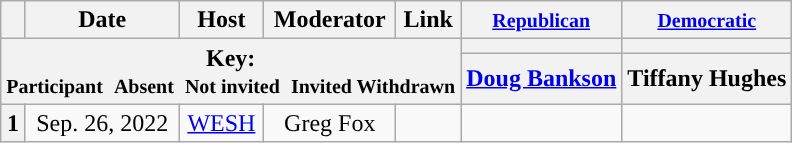<table class="wikitable" style="text-align:center;">
<tr>
<th scope="col"></th>
<th scope="col">Date</th>
<th scope="col">Host</th>
<th scope="col">Moderator</th>
<th scope="col">Link</th>
<th scope="col"><small><a href='#'>Republican</a></small></th>
<th scope="col"><small><a href='#'>Democratic</a></small></th>
</tr>
<tr>
<th colspan="5" rowspan="2">Key:<br> <small>Participant </small>  <small>Absent </small>  <small>Not invited </small>  <small>Invited  Withdrawn</small></th>
<th scope="col" style="background:"></th>
<th scope="col" style="background:"></th>
</tr>
<tr>
<th scope="col"><a href='#'>Doug Bankson</a></th>
<th scope="col">Tiffany Hughes</th>
</tr>
<tr>
<th>1</th>
<td style="white-space:nowrap;">Sep. 26, 2022</td>
<td style="white-space:nowrap;"><a href='#'>WESH</a></td>
<td style="white-space:nowrap;">Greg Fox</td>
<td style="white-space:nowrap;"></td>
<td></td>
<td></td>
</tr>
</table>
